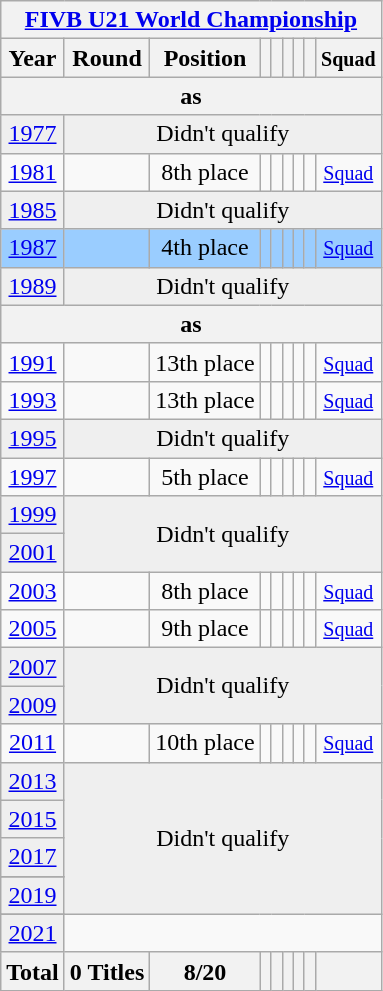<table class="wikitable" style="text-align: center;">
<tr>
<th colspan=9><a href='#'>FIVB U21 World Championship</a></th>
</tr>
<tr>
<th>Year</th>
<th>Round</th>
<th>Position</th>
<th></th>
<th></th>
<th></th>
<th></th>
<th></th>
<th><small>Squad</small></th>
</tr>
<tr>
<th colspan=9>as </th>
</tr>
<tr bgcolor="efefef">
<td> <a href='#'>1977</a></td>
<td colspan=9>Didn't qualify</td>
</tr>
<tr>
<td> <a href='#'>1981</a></td>
<td></td>
<td>8th place</td>
<td></td>
<td></td>
<td></td>
<td></td>
<td></td>
<td><small><a href='#'>Squad</a></small></td>
</tr>
<tr bgcolor="efefef">
<td> <a href='#'>1985</a></td>
<td colspan=9>Didn't qualify</td>
</tr>
<tr bgcolor="9acdff">
<td> <a href='#'>1987</a></td>
<td></td>
<td>4th place</td>
<td></td>
<td></td>
<td></td>
<td></td>
<td></td>
<td><small><a href='#'>Squad</a></small></td>
</tr>
<tr bgcolor="efefef">
<td> <a href='#'>1989</a></td>
<td colspan=9>Didn't qualify</td>
</tr>
<tr>
<th colspan=9>as </th>
</tr>
<tr>
<td> <a href='#'>1991</a></td>
<td></td>
<td>13th place</td>
<td></td>
<td></td>
<td></td>
<td></td>
<td></td>
<td><small><a href='#'>Squad</a></small></td>
</tr>
<tr>
<td> <a href='#'>1993</a></td>
<td></td>
<td>13th place</td>
<td></td>
<td></td>
<td></td>
<td></td>
<td></td>
<td><small><a href='#'>Squad</a></small></td>
</tr>
<tr bgcolor="efefef">
<td> <a href='#'>1995</a></td>
<td colspan=9>Didn't qualify</td>
</tr>
<tr>
<td> <a href='#'>1997</a></td>
<td></td>
<td>5th place</td>
<td></td>
<td></td>
<td></td>
<td></td>
<td></td>
<td><small><a href='#'>Squad</a></small></td>
</tr>
<tr bgcolor="efefef">
<td> <a href='#'>1999</a></td>
<td colspan=9 rowspan=2>Didn't qualify</td>
</tr>
<tr bgcolor="efefef">
<td> <a href='#'>2001</a></td>
</tr>
<tr>
<td> <a href='#'>2003</a></td>
<td></td>
<td>8th place</td>
<td></td>
<td></td>
<td></td>
<td></td>
<td></td>
<td><small><a href='#'>Squad</a></small></td>
</tr>
<tr>
<td> <a href='#'>2005</a></td>
<td></td>
<td>9th place</td>
<td></td>
<td></td>
<td></td>
<td></td>
<td></td>
<td><small><a href='#'>Squad</a></small></td>
</tr>
<tr bgcolor="efefef">
<td> <a href='#'>2007</a></td>
<td colspan=9 rowspan=2>Didn't qualify</td>
</tr>
<tr bgcolor="efefef">
<td> <a href='#'>2009</a></td>
</tr>
<tr>
<td> <a href='#'>2011</a></td>
<td></td>
<td>10th place</td>
<td></td>
<td></td>
<td></td>
<td></td>
<td></td>
<td><small><a href='#'>Squad</a></small></td>
</tr>
<tr bgcolor="efefef">
<td> <a href='#'>2013</a></td>
<td colspan=9 rowspan=5>Didn't qualify</td>
</tr>
<tr bgcolor="efefef">
<td> <a href='#'>2015</a></td>
</tr>
<tr bgcolor="efefef">
<td> <a href='#'>2017</a></td>
</tr>
<tr>
</tr>
<tr bgcolor="efefef">
<td> <a href='#'>2019</a></td>
</tr>
<tr>
</tr>
<tr bgcolor="efefef">
<td>  <a href='#'>2021</a></td>
</tr>
<tr>
<th>Total</th>
<th>0 Titles</th>
<th>8/20</th>
<th></th>
<th></th>
<th></th>
<th></th>
<th></th>
<th></th>
</tr>
</table>
